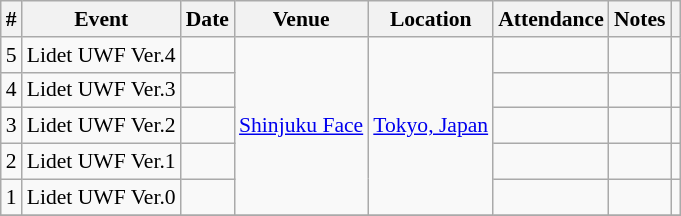<table id="Other events"  class="sortable wikitable succession-box" style="font-size:90%;">
<tr>
<th scope="col">#</th>
<th scope="col">Event</th>
<th scope="col">Date</th>
<th scope="col">Venue</th>
<th scope="col">Location</th>
<th scope="col">Attendance</th>
<th scope="col">Notes</th>
<th scope="col" class=unsortable></th>
</tr>
<tr>
<td>5</td>
<td>Lidet UWF Ver.4</td>
<td></td>
<td rowspan=5><a href='#'>Shinjuku Face</a></td>
<td rowspan=5><a href='#'>Tokyo, Japan</a></td>
<td></td>
<td></td>
<td></td>
</tr>
<tr>
<td>4</td>
<td>Lidet UWF Ver.3</td>
<td></td>
<td></td>
<td></td>
<td></td>
</tr>
<tr>
<td>3</td>
<td>Lidet UWF Ver.2</td>
<td></td>
<td></td>
<td></td>
<td></td>
</tr>
<tr>
<td>2</td>
<td>Lidet UWF Ver.1</td>
<td></td>
<td></td>
<td></td>
<td></td>
</tr>
<tr>
<td>1</td>
<td>Lidet UWF Ver.0</td>
<td></td>
<td></td>
<td></td>
<td></td>
</tr>
<tr>
</tr>
</table>
